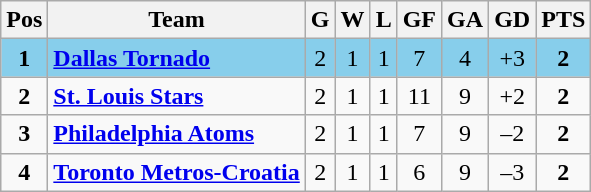<table class="wikitable sortable">
<tr>
<th>Pos</th>
<th>Team</th>
<th>G</th>
<th>W</th>
<th>L</th>
<th>GF</th>
<th>GA</th>
<th>GD</th>
<th>PTS</th>
</tr>
<tr style="background:skyblue;">
<td align=center><strong>1</strong></td>
<td><strong><a href='#'>Dallas Tornado</a></strong></td>
<td align=center>2</td>
<td align=center>1</td>
<td align=center>1</td>
<td align=center>7</td>
<td align=center>4</td>
<td align=center>+3</td>
<td align=center><strong>2</strong></td>
</tr>
<tr>
<td align=center><strong>2</strong></td>
<td><strong><a href='#'>St. Louis Stars</a></strong></td>
<td align=center>2</td>
<td align=center>1</td>
<td align=center>1</td>
<td align=center>11</td>
<td align=center>9</td>
<td align=center>+2</td>
<td align=center><strong>2</strong></td>
</tr>
<tr>
<td align=center><strong>3</strong></td>
<td><strong><a href='#'>Philadelphia Atoms</a></strong></td>
<td align=center>2</td>
<td align=center>1</td>
<td align=center>1</td>
<td align=center>7</td>
<td align=center>9</td>
<td align=center>–2</td>
<td align=center><strong>2</strong></td>
</tr>
<tr>
<td align=center><strong>4</strong></td>
<td><strong><a href='#'>Toronto Metros-Croatia</a></strong></td>
<td align=center>2</td>
<td align=center>1</td>
<td align=center>1</td>
<td align=center>6</td>
<td align=center>9</td>
<td align=center>–3</td>
<td align=center><strong>2</strong></td>
</tr>
</table>
